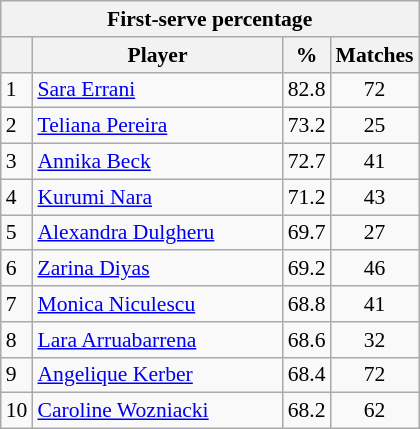<table class="wikitable sortable" style=font-size:90%>
<tr>
<th colspan=4>First-serve percentage</th>
</tr>
<tr>
<th></th>
<th width=160>Player</th>
<th width=20>%</th>
<th>Matches</th>
</tr>
<tr>
<td>1</td>
<td> <a href='#'>Sara Errani</a></td>
<td>82.8</td>
<td align=center>72</td>
</tr>
<tr>
<td>2</td>
<td> <a href='#'>Teliana Pereira</a></td>
<td>73.2</td>
<td align=center>25</td>
</tr>
<tr>
<td>3</td>
<td> <a href='#'>Annika Beck</a></td>
<td>72.7</td>
<td align=center>41</td>
</tr>
<tr>
<td>4</td>
<td> <a href='#'>Kurumi Nara</a></td>
<td>71.2</td>
<td align=center>43</td>
</tr>
<tr>
<td>5</td>
<td> <a href='#'>Alexandra Dulgheru</a></td>
<td>69.7</td>
<td align=center>27</td>
</tr>
<tr>
<td>6</td>
<td> <a href='#'>Zarina Diyas</a></td>
<td>69.2</td>
<td align=center>46</td>
</tr>
<tr>
<td>7</td>
<td> <a href='#'>Monica Niculescu</a></td>
<td>68.8</td>
<td align=center>41</td>
</tr>
<tr>
<td>8</td>
<td> <a href='#'>Lara Arruabarrena</a></td>
<td>68.6</td>
<td align=center>32</td>
</tr>
<tr>
<td>9</td>
<td> <a href='#'>Angelique Kerber</a></td>
<td>68.4</td>
<td align=center>72</td>
</tr>
<tr>
<td>10</td>
<td> <a href='#'>Caroline Wozniacki</a></td>
<td>68.2</td>
<td align=center>62</td>
</tr>
</table>
